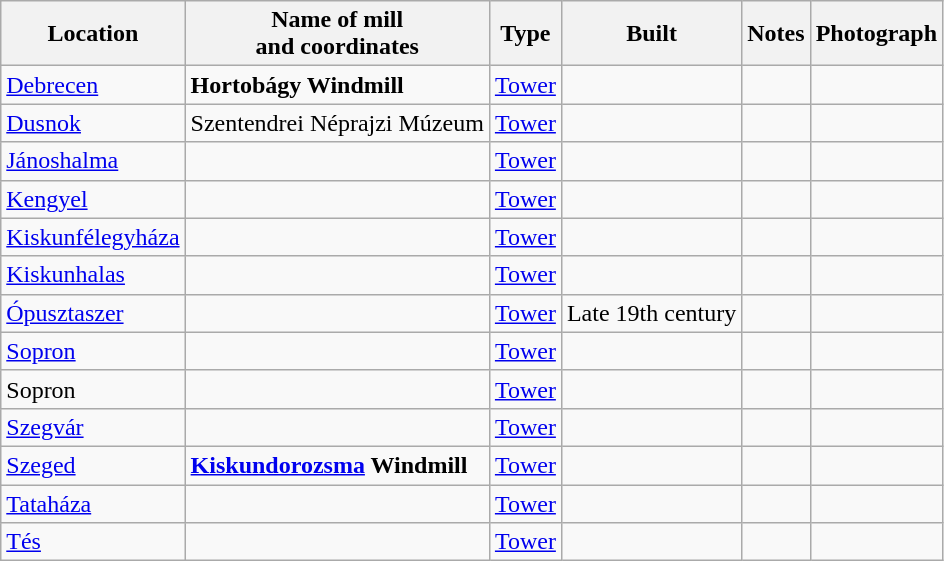<table class="wikitable">
<tr>
<th>Location</th>
<th>Name of mill<br>and coordinates</th>
<th>Type</th>
<th>Built</th>
<th>Notes</th>
<th>Photograph</th>
</tr>
<tr>
<td><a href='#'>Debrecen</a></td>
<td><strong>Hortobágy Windmill</strong></td>
<td><a href='#'>Tower</a></td>
<td></td>
<td></td>
<td></td>
</tr>
<tr>
<td><a href='#'>Dusnok</a></td>
<td>Szentendrei Néprajzi Múzeum</td>
<td><a href='#'>Tower</a></td>
<td></td>
<td></td>
<td></td>
</tr>
<tr>
<td><a href='#'>Jánoshalma</a></td>
<td></td>
<td><a href='#'>Tower</a></td>
<td></td>
<td></td>
<td></td>
</tr>
<tr>
<td><a href='#'>Kengyel</a></td>
<td></td>
<td><a href='#'>Tower</a></td>
<td></td>
<td></td>
<td></td>
</tr>
<tr>
<td><a href='#'>Kiskunfélegyháza</a></td>
<td></td>
<td><a href='#'>Tower</a></td>
<td></td>
<td></td>
<td></td>
</tr>
<tr>
<td><a href='#'>Kiskunhalas</a></td>
<td></td>
<td><a href='#'>Tower</a></td>
<td></td>
<td></td>
<td></td>
</tr>
<tr>
<td><a href='#'>Ópusztaszer</a></td>
<td></td>
<td><a href='#'>Tower</a></td>
<td>Late 19th century</td>
<td></td>
<td></td>
</tr>
<tr>
<td><a href='#'>Sopron</a></td>
<td></td>
<td><a href='#'>Tower</a></td>
<td></td>
<td></td>
<td></td>
</tr>
<tr>
<td>Sopron</td>
<td></td>
<td><a href='#'>Tower</a></td>
<td></td>
<td></td>
<td></td>
</tr>
<tr>
<td><a href='#'>Szegvár</a></td>
<td></td>
<td><a href='#'>Tower</a></td>
<td></td>
<td></td>
<td></td>
</tr>
<tr>
<td><a href='#'>Szeged</a></td>
<td><strong><a href='#'>Kiskundorozsma</a> Windmill</strong></td>
<td><a href='#'>Tower</a></td>
<td></td>
<td></td>
<td></td>
</tr>
<tr>
<td><a href='#'>Tataháza</a></td>
<td></td>
<td><a href='#'>Tower</a></td>
<td></td>
<td></td>
<td></td>
</tr>
<tr>
<td><a href='#'>Tés</a></td>
<td></td>
<td><a href='#'>Tower</a></td>
<td></td>
<td></td>
<td></td>
</tr>
</table>
